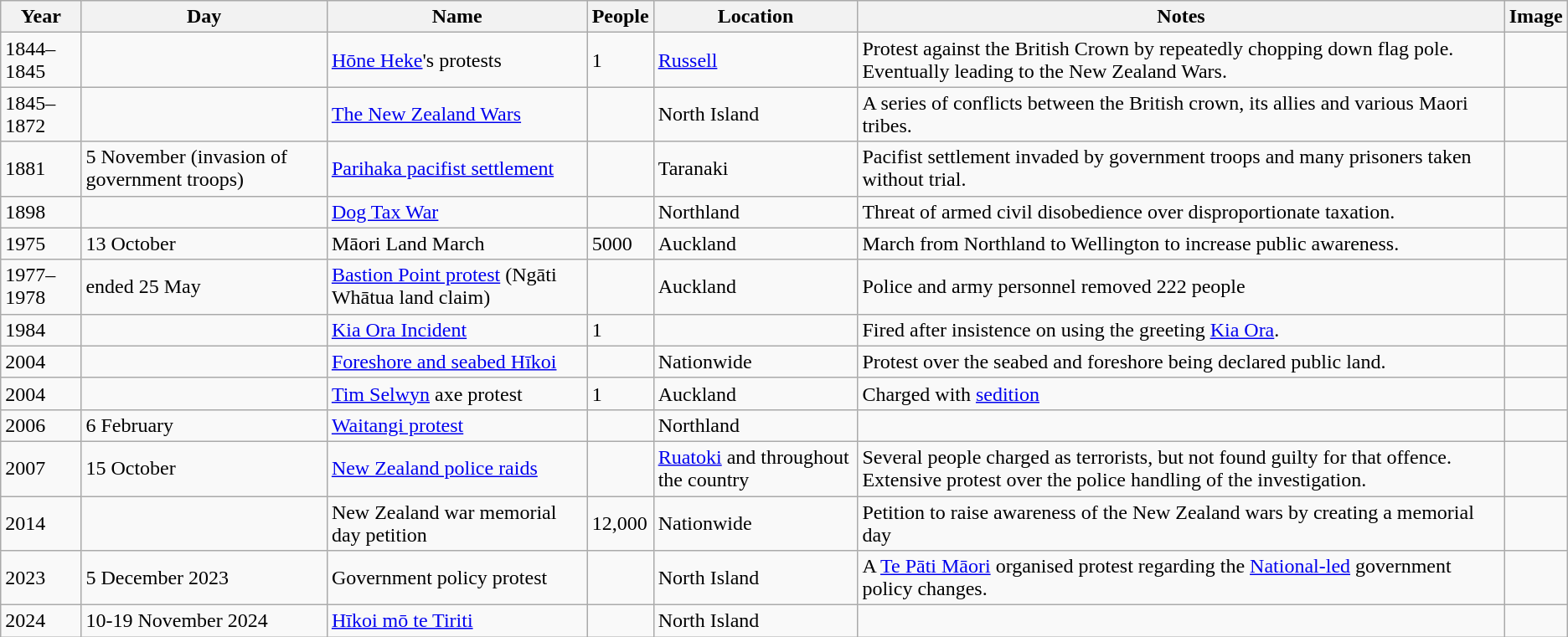<table class="wikitable sortable">
<tr>
<th>Year</th>
<th>Day</th>
<th>Name</th>
<th>People</th>
<th>Location</th>
<th>Notes</th>
<th>Image</th>
</tr>
<tr>
<td>1844–1845</td>
<td></td>
<td><a href='#'>Hōne Heke</a>'s protests</td>
<td>1</td>
<td><a href='#'>Russell</a></td>
<td>Protest against the British Crown by repeatedly chopping down flag pole. Eventually leading to the New Zealand Wars.</td>
<td></td>
</tr>
<tr>
<td>1845–1872</td>
<td></td>
<td><a href='#'>The New Zealand Wars</a></td>
<td></td>
<td>North Island</td>
<td>A series of conflicts between the British crown, its allies and various Maori tribes.</td>
<td></td>
</tr>
<tr>
<td>1881</td>
<td>5 November (invasion of government troops)</td>
<td><a href='#'>Parihaka pacifist settlement</a></td>
<td></td>
<td>Taranaki</td>
<td>Pacifist settlement invaded by government troops and many prisoners taken without trial.</td>
<td></td>
</tr>
<tr>
<td>1898</td>
<td></td>
<td><a href='#'>Dog Tax War</a></td>
<td></td>
<td>Northland</td>
<td>Threat of armed civil disobedience over disproportionate taxation.</td>
<td></td>
</tr>
<tr>
<td>1975</td>
<td>13 October</td>
<td>Māori Land March</td>
<td>5000</td>
<td>Auckland</td>
<td>March from Northland to Wellington to increase public awareness.</td>
<td></td>
</tr>
<tr>
<td>1977–1978</td>
<td>ended 25 May</td>
<td><a href='#'>Bastion Point protest</a> (Ngāti Whātua land claim)</td>
<td></td>
<td>Auckland</td>
<td>Police and army personnel removed 222 people</td>
<td></td>
</tr>
<tr>
<td>1984</td>
<td></td>
<td><a href='#'>Kia Ora Incident</a></td>
<td>1</td>
<td></td>
<td>Fired after insistence on using the greeting <a href='#'>Kia Ora</a>.</td>
<td></td>
</tr>
<tr>
<td>2004</td>
<td></td>
<td><a href='#'>Foreshore and seabed Hīkoi</a></td>
<td></td>
<td>Nationwide</td>
<td>Protest over the seabed and foreshore being declared public land.</td>
<td></td>
</tr>
<tr>
<td>2004</td>
<td></td>
<td><a href='#'>Tim Selwyn</a> axe protest</td>
<td>1</td>
<td>Auckland</td>
<td>Charged with <a href='#'>sedition</a></td>
<td></td>
</tr>
<tr>
<td>2006</td>
<td>6 February</td>
<td><a href='#'>Waitangi protest</a></td>
<td></td>
<td>Northland</td>
<td></td>
<td></td>
</tr>
<tr>
<td>2007</td>
<td>15 October</td>
<td><a href='#'>New Zealand police raids</a></td>
<td></td>
<td><a href='#'>Ruatoki</a> and throughout the country</td>
<td>Several people charged as terrorists, but not found guilty for that offence. Extensive protest over the police handling of the investigation.</td>
<td></td>
</tr>
<tr>
<td>2014</td>
<td></td>
<td>New Zealand war memorial day petition</td>
<td>12,000</td>
<td>Nationwide</td>
<td>Petition to raise awareness of the New Zealand wars by creating a memorial day</td>
<td></td>
</tr>
<tr>
<td>2023</td>
<td>5 December 2023</td>
<td>Government policy protest</td>
<td></td>
<td>North Island</td>
<td>A <a href='#'>Te Pāti Māori</a> organised protest regarding the <a href='#'>National-led</a> government policy changes.</td>
<td></td>
</tr>
<tr>
<td>2024</td>
<td>10-19 November 2024</td>
<td><a href='#'>Hīkoi mō te Tiriti</a></td>
<td></td>
<td>North Island</td>
<td></td>
<td></td>
</tr>
</table>
